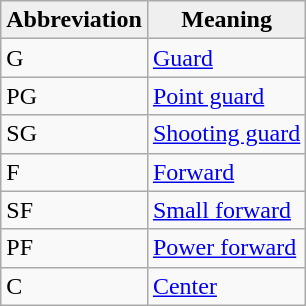<table class="wikitable">
<tr bgcolor="#efefef">
<td><strong>Abbreviation</strong></td>
<td align=center><strong>Meaning</strong></td>
</tr>
<tr>
<td>G</td>
<td><a href='#'>Guard</a></td>
</tr>
<tr>
<td>PG</td>
<td><a href='#'>Point guard</a></td>
</tr>
<tr>
<td>SG</td>
<td><a href='#'>Shooting guard</a></td>
</tr>
<tr>
<td>F</td>
<td><a href='#'>Forward</a></td>
</tr>
<tr>
<td>SF</td>
<td><a href='#'>Small forward</a></td>
</tr>
<tr>
<td>PF</td>
<td><a href='#'>Power forward</a></td>
</tr>
<tr>
<td>C</td>
<td><a href='#'>Center</a></td>
</tr>
</table>
